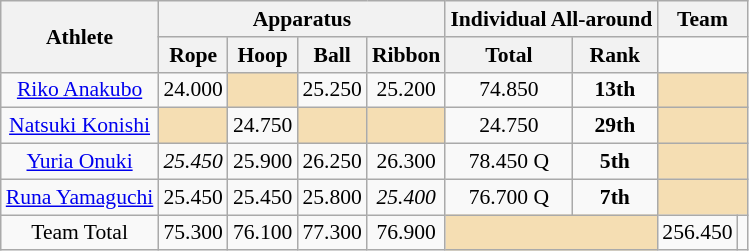<table class=wikitable style="text-align:center; font-size:90%">
<tr>
<th rowspan=2>Athlete</th>
<th colspan=4>Apparatus</th>
<th colspan=2>Individual All-around</th>
<th colspan=2>Team</th>
</tr>
<tr>
<th>Rope</th>
<th>Hoop</th>
<th>Ball</th>
<th>Ribbon</th>
<th>Total</th>
<th>Rank</th>
</tr>
<tr>
<td><a href='#'>Riko Anakubo</a></td>
<td align="center">24.000</td>
<td bgcolor=wheat></td>
<td align="center">25.250</td>
<td align="center">25.200</td>
<td align="center">74.850</td>
<td align="center"><strong>13th</strong></td>
<td bgcolor=wheat colspan=2></td>
</tr>
<tr>
<td><a href='#'>Natsuki Konishi</a></td>
<td bgcolor=wheat></td>
<td align="center">24.750</td>
<td bgcolor=wheat></td>
<td bgcolor=wheat></td>
<td align="center">24.750</td>
<td align="center"><strong>29th</strong></td>
<td bgcolor=wheat colspan=2></td>
</tr>
<tr>
<td><a href='#'>Yuria Onuki</a></td>
<td align="center"><em>25.450</em></td>
<td align="center">25.900</td>
<td align="center">26.250</td>
<td align="center">26.300</td>
<td align="center">78.450 Q</td>
<td align="center"><strong>5th</strong></td>
<td bgcolor=wheat colspan=2></td>
</tr>
<tr>
<td><a href='#'>Runa Yamaguchi</a></td>
<td align="center">25.450</td>
<td align="center">25.450</td>
<td align="center">25.800</td>
<td align="center"><em>25.400</em></td>
<td align="center">76.700 Q</td>
<td align="center"><strong>7th</strong></td>
<td bgcolor=wheat colspan=2></td>
</tr>
<tr>
<td>Team Total</td>
<td align="center">75.300</td>
<td align="center">76.100</td>
<td align="center">77.300</td>
<td align="center">76.900</td>
<td bgcolor=wheat colspan=2></td>
<td align="center">256.450</td>
<td align="center"></td>
</tr>
</table>
